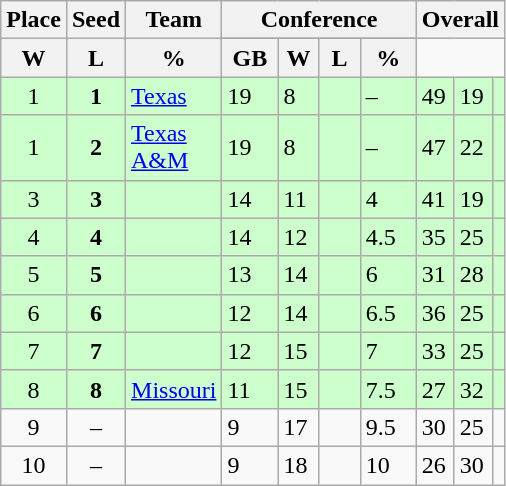<table class="wikitable">
<tr>
<th rowspan ="2">Place</th>
<th rowspan ="2">Seed</th>
<th rowspan ="2">Team</th>
<th colspan = "4">Conference</th>
<th colspan = "3">Overall</th>
</tr>
<tr>
</tr>
<tr>
<th scope="col" style="width: 20px;">W</th>
<th scope="col" style="width: 20px;">L</th>
<th scope="col" style="width: 30px;">%</th>
<th scope="col" style="width: 30px;">GB</th>
<th scope="col" style="width: 20px;">W</th>
<th scope="col" style="width: 20px;">L</th>
<th scope="col" style="width: 30px;">%</th>
</tr>
<tr bgcolor=#ccffcc>
<td style="text-align:center;">1</td>
<td style="text-align:center;"><strong>1</strong></td>
<td><a href='#'>Texas</a></td>
<td>19</td>
<td>8</td>
<td></td>
<td>–</td>
<td>49</td>
<td>19</td>
<td></td>
</tr>
<tr bgcolor=#ccffcc>
<td style="text-align:center;">1</td>
<td style="text-align:center;"><strong>2</strong></td>
<td><a href='#'>Texas A&M</a></td>
<td>19</td>
<td>8</td>
<td></td>
<td>–</td>
<td>47</td>
<td>22</td>
<td></td>
</tr>
<tr bgcolor=#ccffcc>
<td style="text-align:center;">3</td>
<td style="text-align:center;"><strong>3</strong></td>
<td></td>
<td>14</td>
<td>11</td>
<td></td>
<td>4</td>
<td>41</td>
<td>19</td>
<td></td>
</tr>
<tr bgcolor=#ccffcc>
<td style="text-align:center;">4</td>
<td style="text-align:center;"><strong>4</strong></td>
<td></td>
<td>14</td>
<td>12</td>
<td></td>
<td>4.5</td>
<td>35</td>
<td>25</td>
<td></td>
</tr>
<tr bgcolor=#ccffcc>
<td style="text-align:center;">5</td>
<td style="text-align:center;"><strong>5</strong></td>
<td></td>
<td>13</td>
<td>14</td>
<td></td>
<td>6</td>
<td>31</td>
<td>28</td>
<td></td>
</tr>
<tr bgcolor=#ccffcc>
<td style="text-align:center;">6</td>
<td style="text-align:center;"><strong>6</strong></td>
<td></td>
<td>12</td>
<td>14</td>
<td></td>
<td>6.5</td>
<td>36</td>
<td>25</td>
<td></td>
</tr>
<tr bgcolor=#ccffcc>
<td style="text-align:center;">7</td>
<td style="text-align:center;"><strong>7</strong></td>
<td></td>
<td>12</td>
<td>15</td>
<td></td>
<td>7</td>
<td>33</td>
<td>25</td>
<td></td>
</tr>
<tr bgcolor=#ccffcc>
<td style="text-align:center;">8</td>
<td style="text-align:center;"><strong>8</strong></td>
<td><a href='#'>Missouri</a></td>
<td>11</td>
<td>15</td>
<td></td>
<td>7.5</td>
<td>27</td>
<td>32</td>
<td></td>
</tr>
<tr>
<td style="text-align:center;">9</td>
<td style="text-align:center;">–</td>
<td></td>
<td>9</td>
<td>17</td>
<td></td>
<td>9.5</td>
<td>30</td>
<td>25</td>
<td></td>
</tr>
<tr>
<td style="text-align:center;">10</td>
<td style="text-align:center;">–</td>
<td></td>
<td>9</td>
<td>18</td>
<td></td>
<td>10</td>
<td>26</td>
<td>30</td>
<td></td>
</tr>
</table>
